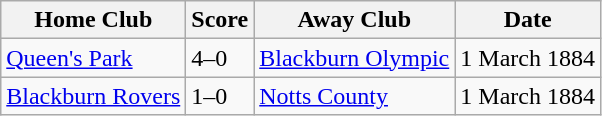<table class="wikitable">
<tr>
<th>Home Club</th>
<th>Score</th>
<th>Away Club</th>
<th>Date</th>
</tr>
<tr>
<td><a href='#'>Queen's Park</a> </td>
<td>4–0</td>
<td><a href='#'>Blackburn Olympic</a></td>
<td>1 March 1884</td>
</tr>
<tr>
<td><a href='#'>Blackburn Rovers</a></td>
<td>1–0</td>
<td><a href='#'>Notts County</a></td>
<td>1 March 1884</td>
</tr>
</table>
